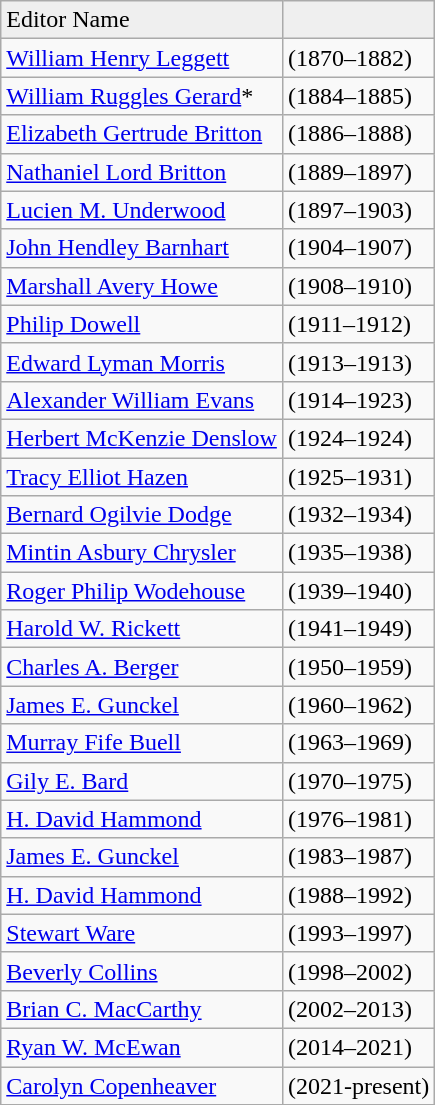<table class="wikitable">
<tr align="left" style="background:#efefef;">
<td>Editor Name</td>
<td Tenure as Head Editor></td>
</tr>
<tr align="left">
<td><a href='#'>William Henry Leggett</a></td>
<td>(1870–1882)</td>
</tr>
<tr align="left">
<td><a href='#'>William Ruggles Gerard</a>*</td>
<td>(1884–1885)</td>
</tr>
<tr align="left">
<td><a href='#'>Elizabeth Gertrude Britton</a></td>
<td>(1886–1888)</td>
</tr>
<tr align="left">
<td><a href='#'>Nathaniel Lord Britton</a></td>
<td>(1889–1897)</td>
</tr>
<tr align="left">
<td><a href='#'>Lucien M. Underwood</a></td>
<td>(1897–1903)</td>
</tr>
<tr align="left">
<td><a href='#'>John Hendley Barnhart</a></td>
<td>(1904–1907)</td>
</tr>
<tr align="left">
<td><a href='#'>Marshall Avery Howe</a></td>
<td>(1908–1910)</td>
</tr>
<tr align="left">
<td><a href='#'>Philip Dowell</a></td>
<td>(1911–1912)</td>
</tr>
<tr align="left">
<td><a href='#'>Edward Lyman Morris</a></td>
<td>(1913–1913)</td>
</tr>
<tr align="left">
<td><a href='#'>Alexander William Evans</a></td>
<td>(1914–1923)</td>
</tr>
<tr align="left">
<td><a href='#'>Herbert McKenzie Denslow</a></td>
<td>(1924–1924)</td>
</tr>
<tr align="left">
<td><a href='#'>Tracy Elliot Hazen</a></td>
<td>(1925–1931)</td>
</tr>
<tr align="left">
<td><a href='#'>Bernard Ogilvie Dodge</a></td>
<td>(1932–1934)</td>
</tr>
<tr align="left">
<td><a href='#'>Mintin Asbury Chrysler</a></td>
<td>(1935–1938)</td>
</tr>
<tr align="left">
<td><a href='#'>Roger Philip Wodehouse</a></td>
<td>(1939–1940)</td>
</tr>
<tr align="left">
<td><a href='#'>Harold W. Rickett</a></td>
<td>(1941–1949)</td>
</tr>
<tr align="left">
<td><a href='#'>Charles A. Berger</a></td>
<td>(1950–1959)</td>
</tr>
<tr align="left">
<td><a href='#'>James E. Gunckel</a></td>
<td>(1960–1962)</td>
</tr>
<tr align="left">
<td><a href='#'>Murray Fife Buell</a></td>
<td>(1963–1969)</td>
</tr>
<tr align="left">
<td><a href='#'>Gily E. Bard</a></td>
<td>(1970–1975)</td>
</tr>
<tr align="left">
<td><a href='#'>H. David Hammond</a></td>
<td>(1976–1981)</td>
</tr>
<tr align="left">
<td><a href='#'>James E. Gunckel</a></td>
<td>(1983–1987)</td>
</tr>
<tr align="left">
<td><a href='#'>H. David Hammond</a></td>
<td>(1988–1992)</td>
</tr>
<tr align="left">
<td><a href='#'>Stewart Ware</a></td>
<td>(1993–1997)</td>
</tr>
<tr align="left">
<td><a href='#'>Beverly Collins</a></td>
<td>(1998–2002)</td>
</tr>
<tr align="left">
<td><a href='#'>Brian C. MacCarthy</a></td>
<td>(2002–2013)</td>
</tr>
<tr align="left">
<td><a href='#'>Ryan W. McEwan</a></td>
<td>(2014–2021)</td>
</tr>
<tr align="left">
<td><a href='#'>Carolyn Copenheaver</a></td>
<td>(2021-present)</td>
</tr>
<tr align="left">
</tr>
</table>
